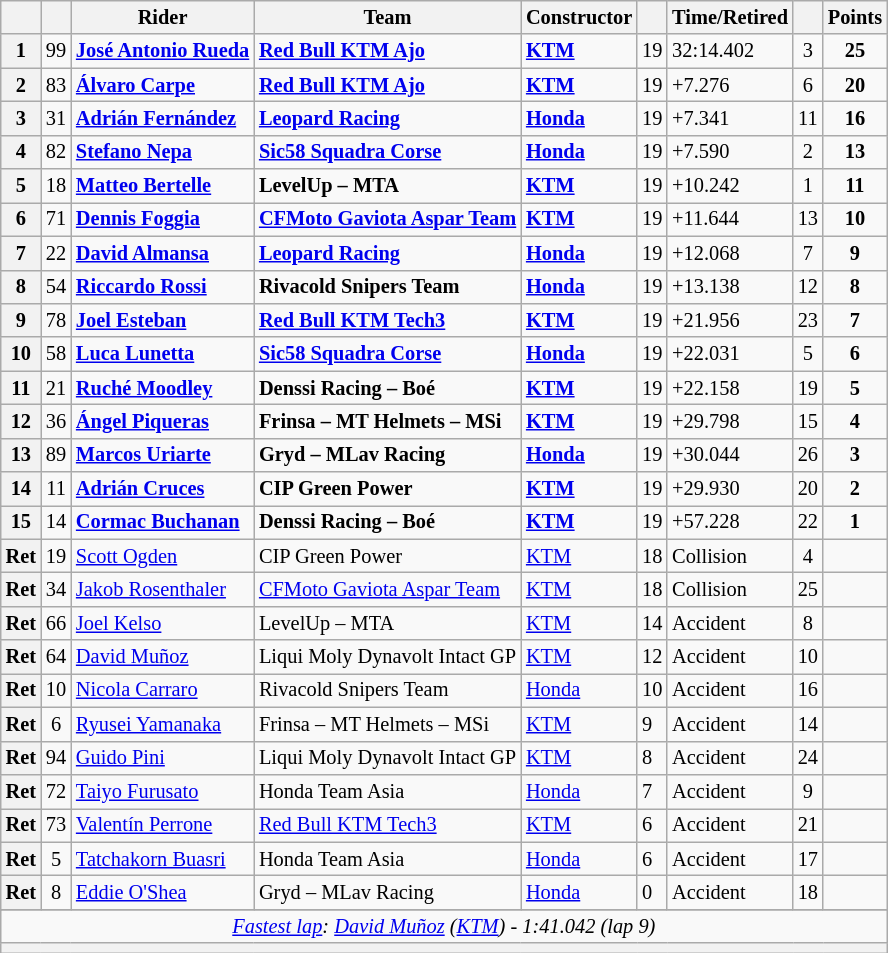<table class="wikitable sortable" style="font-size: 85%;">
<tr>
<th scope="col"></th>
<th scope="col"></th>
<th scope="col">Rider</th>
<th scope="col">Team</th>
<th scope="col">Constructor</th>
<th scope="col" class="unsortable"></th>
<th scope="col" class="unsortable">Time/Retired</th>
<th scope="col"></th>
<th scope="col">Points</th>
</tr>
<tr>
<th>1</th>
<td align="center">99</td>
<td> <strong><a href='#'>José Antonio Rueda</a></strong></td>
<td><strong><a href='#'>Red Bull KTM Ajo</a></strong></td>
<td><strong><a href='#'>KTM</a></strong></td>
<td>19</td>
<td>32:14.402</td>
<td align="center">3</td>
<td align="center"><strong>25</strong></td>
</tr>
<tr>
<th>2</th>
<td align="center">83</td>
<td> <strong><a href='#'>Álvaro Carpe</a></strong></td>
<td><strong><a href='#'>Red Bull KTM Ajo</a></strong></td>
<td><strong><a href='#'>KTM</a></strong></td>
<td>19</td>
<td>+7.276</td>
<td align="center">6</td>
<td align="center"><strong>20</strong></td>
</tr>
<tr>
<th>3</th>
<td align="center">31</td>
<td> <strong><a href='#'>Adrián Fernández</a></strong></td>
<td><strong><a href='#'>Leopard Racing</a></strong></td>
<td><strong><a href='#'>Honda</a></strong></td>
<td>19</td>
<td>+7.341</td>
<td align="center">11</td>
<td align="center"><strong>16</strong></td>
</tr>
<tr>
<th>4</th>
<td align="center">82</td>
<td> <strong><a href='#'>Stefano Nepa</a></strong></td>
<td><strong><a href='#'>Sic58 Squadra Corse</a></strong></td>
<td><strong><a href='#'>Honda</a></strong></td>
<td>19</td>
<td>+7.590</td>
<td align="center">2</td>
<td align="center"><strong>13</strong></td>
</tr>
<tr>
<th>5</th>
<td align="center">18</td>
<td> <strong><a href='#'>Matteo Bertelle</a></strong></td>
<td><strong>LevelUp – MTA</strong></td>
<td><strong><a href='#'>KTM</a></strong></td>
<td>19</td>
<td>+10.242</td>
<td align="center">1</td>
<td align="center"><strong>11</strong></td>
</tr>
<tr>
<th>6</th>
<td align="center">71</td>
<td> <strong><a href='#'>Dennis Foggia</a></strong></td>
<td><strong><a href='#'>CFMoto Gaviota Aspar Team</a></strong></td>
<td><strong><a href='#'>KTM</a></strong></td>
<td>19</td>
<td>+11.644</td>
<td align="center">13</td>
<td align="center"><strong>10</strong></td>
</tr>
<tr>
<th>7</th>
<td align="center">22</td>
<td> <strong><a href='#'>David Almansa</a></strong></td>
<td><strong><a href='#'>Leopard Racing</a></strong></td>
<td><strong><a href='#'>Honda</a></strong></td>
<td>19</td>
<td>+12.068</td>
<td align="center">7</td>
<td align="center"><strong>9</strong></td>
</tr>
<tr>
<th>8</th>
<td align="center">54</td>
<td> <strong><a href='#'>Riccardo Rossi</a></strong></td>
<td><strong>Rivacold Snipers Team</strong></td>
<td><strong><a href='#'>Honda</a></strong></td>
<td>19</td>
<td>+13.138</td>
<td align="center">12</td>
<td align="center"><strong>8</strong></td>
</tr>
<tr>
<th>9</th>
<td align="center">78</td>
<td> <strong><a href='#'>Joel Esteban</a></strong></td>
<td><strong><a href='#'>Red Bull KTM Tech3</a></strong></td>
<td><strong><a href='#'>KTM</a></strong></td>
<td>19</td>
<td>+21.956</td>
<td align="center">23</td>
<td align="center"><strong>7</strong></td>
</tr>
<tr>
<th>10</th>
<td align="center">58</td>
<td> <strong><a href='#'>Luca Lunetta</a></strong></td>
<td><strong><a href='#'>Sic58 Squadra Corse</a></strong></td>
<td><strong><a href='#'>Honda</a></strong></td>
<td>19</td>
<td>+22.031</td>
<td align="center">5</td>
<td align="center"><strong>6</strong></td>
</tr>
<tr>
<th>11</th>
<td align="center">21</td>
<td> <strong><a href='#'>Ruché Moodley</a></strong></td>
<td><strong>Denssi Racing – Boé</strong></td>
<td><strong><a href='#'>KTM</a></strong></td>
<td>19</td>
<td>+22.158</td>
<td align="center">19</td>
<td align="center"><strong>5</strong></td>
</tr>
<tr>
<th>12</th>
<td align="center">36</td>
<td> <strong><a href='#'>Ángel Piqueras</a></strong></td>
<td><strong>Frinsa – MT Helmets – MSi</strong></td>
<td><strong><a href='#'>KTM</a></strong></td>
<td>19</td>
<td>+29.798</td>
<td align="center">15</td>
<td align="center"><strong>4</strong></td>
</tr>
<tr>
<th>13</th>
<td align="center">89</td>
<td> <strong><a href='#'>Marcos Uriarte</a></strong></td>
<td><strong>Gryd – MLav Racing</strong></td>
<td><strong><a href='#'>Honda</a></strong></td>
<td>19</td>
<td>+30.044</td>
<td align="center">26</td>
<td align="center"><strong>3</strong></td>
</tr>
<tr>
<th>14</th>
<td align="center">11</td>
<td> <strong><a href='#'>Adrián Cruces</a></strong></td>
<td><strong>CIP Green Power</strong></td>
<td><strong><a href='#'>KTM</a></strong></td>
<td>19</td>
<td>+29.930</td>
<td align="center">20</td>
<td align="center"><strong>2</strong></td>
</tr>
<tr>
<th>15</th>
<td align="center">14</td>
<td> <strong><a href='#'>Cormac Buchanan</a></strong></td>
<td><strong>Denssi Racing – Boé</strong></td>
<td><strong><a href='#'>KTM</a></strong></td>
<td>19</td>
<td>+57.228</td>
<td align="center">22</td>
<td align="center"><strong>1</strong></td>
</tr>
<tr>
<th>Ret</th>
<td align="center">19</td>
<td> <a href='#'>Scott Ogden</a></td>
<td>CIP Green Power</td>
<td><a href='#'>KTM</a></td>
<td>18</td>
<td>Collision</td>
<td align="center">4</td>
<td align="center"></td>
</tr>
<tr>
<th>Ret</th>
<td align="center">34</td>
<td> <a href='#'>Jakob Rosenthaler</a></td>
<td><a href='#'>CFMoto Gaviota Aspar Team</a></td>
<td><a href='#'>KTM</a></td>
<td>18</td>
<td>Collision</td>
<td align="center">25</td>
<td align="center"></td>
</tr>
<tr>
<th>Ret</th>
<td align="center">66</td>
<td> <a href='#'>Joel Kelso</a></td>
<td>LevelUp – MTA</td>
<td><a href='#'>KTM</a></td>
<td>14</td>
<td>Accident</td>
<td align="center">8</td>
<td align="center"></td>
</tr>
<tr>
<th>Ret</th>
<td align="center">64</td>
<td> <a href='#'>David Muñoz</a></td>
<td>Liqui Moly Dynavolt Intact GP</td>
<td><a href='#'>KTM</a></td>
<td>12</td>
<td>Accident</td>
<td align="center">10</td>
<td align="center"></td>
</tr>
<tr>
<th>Ret</th>
<td align="center">10</td>
<td> <a href='#'>Nicola Carraro</a></td>
<td>Rivacold Snipers Team</td>
<td><a href='#'>Honda</a></td>
<td>10</td>
<td>Accident</td>
<td align="center">16</td>
<td align="center"></td>
</tr>
<tr>
<th>Ret</th>
<td align="center">6</td>
<td> <a href='#'>Ryusei Yamanaka</a></td>
<td>Frinsa – MT Helmets – MSi</td>
<td><a href='#'>KTM</a></td>
<td>9</td>
<td>Accident</td>
<td align="center">14</td>
<td align="center"></td>
</tr>
<tr>
<th>Ret</th>
<td align="center">94</td>
<td> <a href='#'>Guido Pini</a></td>
<td>Liqui Moly Dynavolt Intact GP</td>
<td><a href='#'>KTM</a></td>
<td>8</td>
<td>Accident</td>
<td align="center">24</td>
<td align="center"></td>
</tr>
<tr>
<th>Ret</th>
<td align="center">72</td>
<td> <a href='#'>Taiyo Furusato</a></td>
<td>Honda Team Asia</td>
<td><a href='#'>Honda</a></td>
<td>7</td>
<td>Accident</td>
<td align="center">9</td>
<td align="center"></td>
</tr>
<tr>
<th>Ret</th>
<td align="center">73</td>
<td> <a href='#'>Valentín Perrone</a></td>
<td><a href='#'>Red Bull KTM Tech3</a></td>
<td><a href='#'>KTM</a></td>
<td>6</td>
<td>Accident</td>
<td align="center">21</td>
<td align="center"></td>
</tr>
<tr>
<th>Ret</th>
<td align="center">5</td>
<td> <a href='#'>Tatchakorn Buasri</a></td>
<td>Honda Team Asia</td>
<td><a href='#'>Honda</a></td>
<td>6</td>
<td>Accident</td>
<td align="center">17</td>
<td align="center"></td>
</tr>
<tr>
<th>Ret</th>
<td align="center">8</td>
<td> <a href='#'>Eddie O'Shea</a></td>
<td>Gryd – MLav Racing</td>
<td><a href='#'>Honda</a></td>
<td>0</td>
<td>Accident</td>
<td align="center">18</td>
<td align="center"></td>
</tr>
<tr>
</tr>
<tr class="sortbottom">
<td colspan="9" style="text-align:center"><em><a href='#'> Fastest lap</a>:  <a href='#'>David Muñoz</a> (<a href='#'>KTM</a>) - 1:41.042 (lap 9)</em></td>
</tr>
<tr class="sortbottom">
<th colspan="9"></th>
</tr>
</table>
